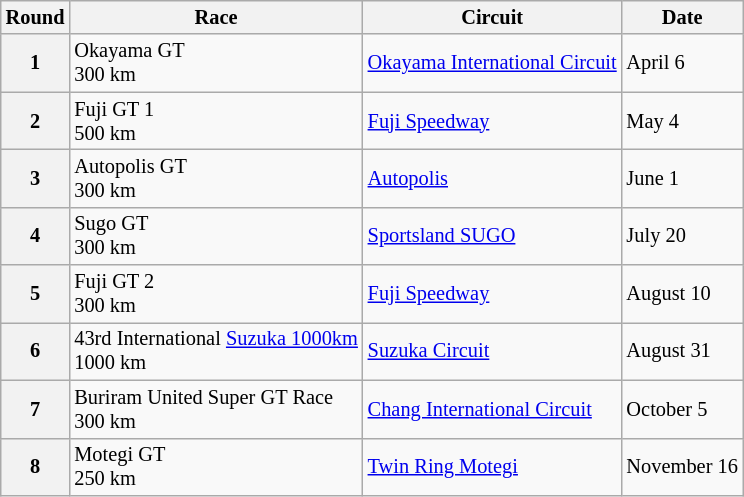<table class="wikitable" style="font-size: 85%;">
<tr>
<th>Round</th>
<th>Race</th>
<th>Circuit</th>
<th>Date</th>
</tr>
<tr>
<th>1</th>
<td>Okayama GT<br>300 km</td>
<td> <a href='#'>Okayama International Circuit</a></td>
<td>April 6</td>
</tr>
<tr>
<th>2</th>
<td>Fuji GT 1<br>500 km</td>
<td> <a href='#'>Fuji Speedway</a></td>
<td>May 4</td>
</tr>
<tr>
<th>3</th>
<td>Autopolis GT<br>300 km</td>
<td> <a href='#'>Autopolis</a></td>
<td>June 1</td>
</tr>
<tr>
<th>4</th>
<td>Sugo GT<br>300 km</td>
<td> <a href='#'>Sportsland SUGO</a></td>
<td>July 20</td>
</tr>
<tr>
<th>5</th>
<td>Fuji GT 2<br>300 km</td>
<td> <a href='#'>Fuji Speedway</a></td>
<td>August 10</td>
</tr>
<tr>
<th>6</th>
<td>43rd International <a href='#'>Suzuka 1000km</a><br>1000 km</td>
<td> <a href='#'>Suzuka Circuit</a></td>
<td>August 31</td>
</tr>
<tr>
<th>7</th>
<td>Buriram United Super GT Race<br>300 km</td>
<td> <a href='#'>Chang International Circuit</a></td>
<td>October 5</td>
</tr>
<tr>
<th>8</th>
<td>Motegi GT<br>250 km</td>
<td> <a href='#'>Twin Ring Motegi</a></td>
<td>November 16</td>
</tr>
</table>
